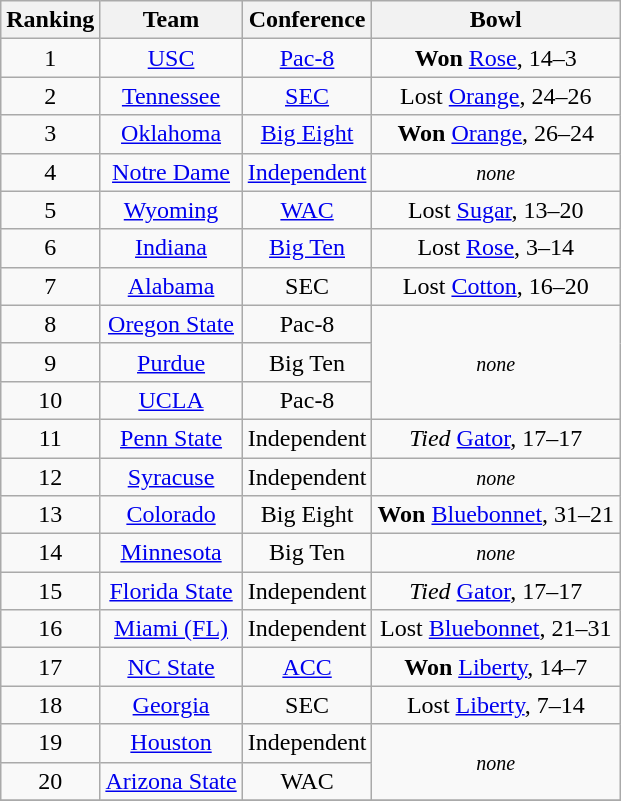<table class=wikitable style="text-align:center">
<tr>
<th>Ranking</th>
<th>Team</th>
<th>Conference</th>
<th>Bowl</th>
</tr>
<tr>
<td>1</td>
<td><a href='#'>USC</a></td>
<td><a href='#'>Pac-8</a></td>
<td><strong>Won</strong> <a href='#'>Rose</a>, 14–3</td>
</tr>
<tr>
<td>2</td>
<td><a href='#'>Tennessee</a></td>
<td><a href='#'>SEC</a></td>
<td>Lost <a href='#'>Orange</a>, 24–26</td>
</tr>
<tr>
<td>3</td>
<td><a href='#'>Oklahoma</a></td>
<td><a href='#'>Big Eight</a></td>
<td><strong>Won</strong> <a href='#'>Orange</a>, 26–24</td>
</tr>
<tr>
<td>4</td>
<td><a href='#'>Notre Dame</a></td>
<td><a href='#'>Independent</a></td>
<td><small><em>none</em></small></td>
</tr>
<tr>
<td>5</td>
<td><a href='#'>Wyoming</a></td>
<td><a href='#'>WAC</a></td>
<td>Lost <a href='#'>Sugar</a>, 13–20</td>
</tr>
<tr>
<td>6</td>
<td><a href='#'>Indiana</a></td>
<td><a href='#'>Big Ten</a></td>
<td>Lost <a href='#'>Rose</a>, 3–14</td>
</tr>
<tr>
<td>7</td>
<td><a href='#'>Alabama</a></td>
<td>SEC</td>
<td>Lost <a href='#'>Cotton</a>, 16–20</td>
</tr>
<tr>
<td>8</td>
<td><a href='#'>Oregon State</a></td>
<td>Pac-8</td>
<td rowspan=3><small><em>none</em></small></td>
</tr>
<tr>
<td>9</td>
<td><a href='#'>Purdue</a></td>
<td>Big Ten</td>
</tr>
<tr>
<td>10</td>
<td><a href='#'>UCLA</a></td>
<td>Pac-8</td>
</tr>
<tr>
<td>11</td>
<td><a href='#'>Penn State</a></td>
<td>Independent</td>
<td><em>Tied</em> <a href='#'>Gator</a>, 17–17</td>
</tr>
<tr>
<td>12</td>
<td><a href='#'>Syracuse</a></td>
<td>Independent</td>
<td><small><em>none</em></small></td>
</tr>
<tr>
<td>13</td>
<td><a href='#'>Colorado</a></td>
<td>Big Eight</td>
<td><strong>Won</strong> <a href='#'>Bluebonnet</a>, 31–21</td>
</tr>
<tr>
<td>14</td>
<td><a href='#'>Minnesota</a></td>
<td>Big Ten</td>
<td><small><em>none</em></small></td>
</tr>
<tr>
<td>15</td>
<td><a href='#'>Florida State</a></td>
<td>Independent</td>
<td><em>Tied</em> <a href='#'>Gator</a>, 17–17</td>
</tr>
<tr>
<td>16</td>
<td><a href='#'>Miami (FL)</a></td>
<td>Independent</td>
<td>Lost <a href='#'>Bluebonnet</a>, 21–31</td>
</tr>
<tr>
<td>17</td>
<td><a href='#'>NC State</a></td>
<td><a href='#'>ACC</a></td>
<td><strong>Won</strong> <a href='#'>Liberty</a>, 14–7</td>
</tr>
<tr>
<td>18</td>
<td><a href='#'>Georgia</a></td>
<td>SEC</td>
<td>Lost <a href='#'>Liberty</a>, 7–14</td>
</tr>
<tr>
<td>19</td>
<td><a href='#'>Houston</a></td>
<td>Independent</td>
<td rowspan=2><small><em>none</em></small></td>
</tr>
<tr>
<td>20</td>
<td><a href='#'>Arizona State</a></td>
<td>WAC</td>
</tr>
<tr>
</tr>
</table>
